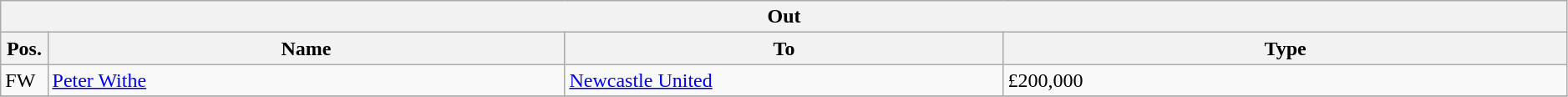<table class="wikitable" style="font-size:100%;width:99%;">
<tr>
<th colspan="4">Out</th>
</tr>
<tr>
<th width=3%>Pos.</th>
<th width=33%>Name</th>
<th width=28%>To</th>
<th width=36%>Type</th>
</tr>
<tr>
<td>FW</td>
<td><a href='#'>Peter Withe</a></td>
<td><a href='#'>Newcastle United</a></td>
<td>£200,000 </td>
</tr>
<tr>
</tr>
</table>
